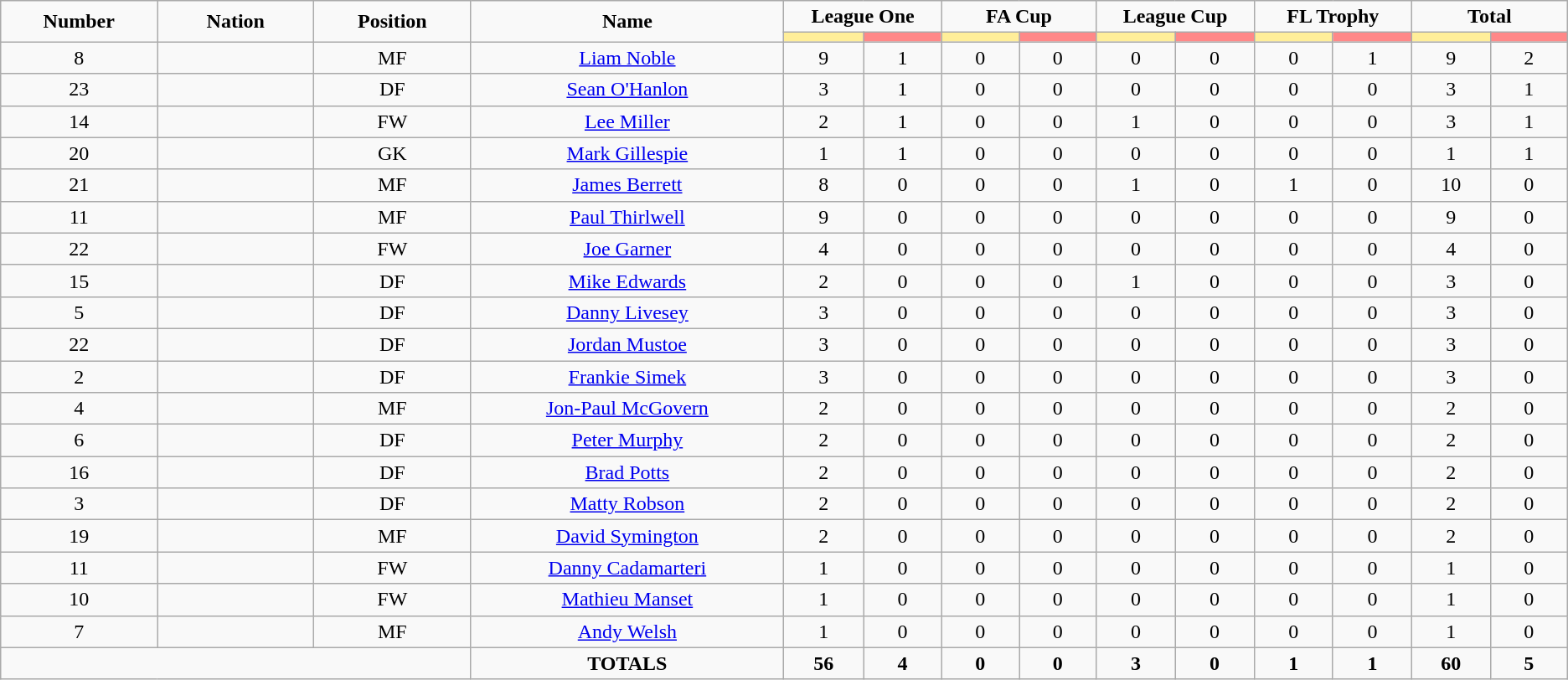<table class="wikitable" style="font-size: 100%; text-align: center;">
<tr>
<td rowspan="2" width="10%" align="center"><strong>Number</strong></td>
<td rowspan="2" width="10%" align="center"><strong>Nation</strong></td>
<td rowspan="2" width="10%" align="center"><strong>Position</strong></td>
<td rowspan="2" width="20%" align="center"><strong>Name</strong></td>
<td colspan="2" align="center"><strong>League One</strong></td>
<td colspan="2" align="center"><strong>FA Cup</strong></td>
<td colspan="2" align="center"><strong>League Cup</strong></td>
<td colspan="2" align="center"><strong>FL Trophy</strong></td>
<td colspan="2" align="center"><strong>Total</strong></td>
</tr>
<tr>
<th width=60 style="background: #FFEE99"></th>
<th width=60 style="background: #FF8888"></th>
<th width=60 style="background: #FFEE99"></th>
<th width=60 style="background: #FF8888"></th>
<th width=60 style="background: #FFEE99"></th>
<th width=60 style="background: #FF8888"></th>
<th width=60 style="background: #FFEE99"></th>
<th width=60 style="background: #FF8888"></th>
<th width=60 style="background: #FFEE99"></th>
<th width=60 style="background: #FF8888"></th>
</tr>
<tr>
<td>8</td>
<td></td>
<td>MF</td>
<td><a href='#'>Liam Noble</a></td>
<td>9</td>
<td>1</td>
<td>0</td>
<td>0</td>
<td>0</td>
<td>0</td>
<td>0</td>
<td>1</td>
<td>9</td>
<td>2</td>
</tr>
<tr>
<td>23</td>
<td></td>
<td>DF</td>
<td><a href='#'>Sean O'Hanlon</a></td>
<td>3</td>
<td>1</td>
<td>0</td>
<td>0</td>
<td>0</td>
<td>0</td>
<td>0</td>
<td>0</td>
<td>3</td>
<td>1</td>
</tr>
<tr>
<td>14</td>
<td></td>
<td>FW</td>
<td><a href='#'>Lee Miller</a></td>
<td>2</td>
<td>1</td>
<td>0</td>
<td>0</td>
<td>1</td>
<td>0</td>
<td>0</td>
<td>0</td>
<td>3</td>
<td>1</td>
</tr>
<tr>
<td>20</td>
<td></td>
<td>GK</td>
<td><a href='#'>Mark Gillespie</a></td>
<td>1</td>
<td>1</td>
<td>0</td>
<td>0</td>
<td>0</td>
<td>0</td>
<td>0</td>
<td>0</td>
<td>1</td>
<td>1</td>
</tr>
<tr>
<td>21</td>
<td></td>
<td>MF</td>
<td><a href='#'>James Berrett</a></td>
<td>8</td>
<td>0</td>
<td>0</td>
<td>0</td>
<td>1</td>
<td>0</td>
<td>1</td>
<td>0</td>
<td>10</td>
<td>0</td>
</tr>
<tr>
<td>11</td>
<td></td>
<td>MF</td>
<td><a href='#'>Paul Thirlwell</a></td>
<td>9</td>
<td>0</td>
<td>0</td>
<td>0</td>
<td>0</td>
<td>0</td>
<td>0</td>
<td>0</td>
<td>9</td>
<td>0</td>
</tr>
<tr>
<td>22</td>
<td></td>
<td>FW</td>
<td><a href='#'>Joe Garner</a></td>
<td>4</td>
<td>0</td>
<td>0</td>
<td>0</td>
<td>0</td>
<td>0</td>
<td>0</td>
<td>0</td>
<td>4</td>
<td>0</td>
</tr>
<tr>
<td>15</td>
<td></td>
<td>DF</td>
<td><a href='#'>Mike Edwards</a></td>
<td>2</td>
<td>0</td>
<td>0</td>
<td>0</td>
<td>1</td>
<td>0</td>
<td>0</td>
<td>0</td>
<td>3</td>
<td>0</td>
</tr>
<tr>
<td>5</td>
<td></td>
<td>DF</td>
<td><a href='#'>Danny Livesey</a></td>
<td>3</td>
<td>0</td>
<td>0</td>
<td>0</td>
<td>0</td>
<td>0</td>
<td>0</td>
<td>0</td>
<td>3</td>
<td>0</td>
</tr>
<tr>
<td>22</td>
<td></td>
<td>DF</td>
<td><a href='#'>Jordan Mustoe</a></td>
<td>3</td>
<td>0</td>
<td>0</td>
<td>0</td>
<td>0</td>
<td>0</td>
<td>0</td>
<td>0</td>
<td>3</td>
<td>0</td>
</tr>
<tr>
<td>2</td>
<td></td>
<td>DF</td>
<td><a href='#'>Frankie Simek</a></td>
<td>3</td>
<td>0</td>
<td>0</td>
<td>0</td>
<td>0</td>
<td>0</td>
<td>0</td>
<td>0</td>
<td>3</td>
<td>0</td>
</tr>
<tr>
<td>4</td>
<td></td>
<td>MF</td>
<td><a href='#'>Jon-Paul McGovern</a></td>
<td>2</td>
<td>0</td>
<td>0</td>
<td>0</td>
<td>0</td>
<td>0</td>
<td>0</td>
<td>0</td>
<td>2</td>
<td>0</td>
</tr>
<tr>
<td>6</td>
<td></td>
<td>DF</td>
<td><a href='#'>Peter Murphy</a></td>
<td>2</td>
<td>0</td>
<td>0</td>
<td>0</td>
<td>0</td>
<td>0</td>
<td>0</td>
<td>0</td>
<td>2</td>
<td>0</td>
</tr>
<tr>
<td>16</td>
<td></td>
<td>DF</td>
<td><a href='#'>Brad Potts</a></td>
<td>2</td>
<td>0</td>
<td>0</td>
<td>0</td>
<td>0</td>
<td>0</td>
<td>0</td>
<td>0</td>
<td>2</td>
<td>0</td>
</tr>
<tr>
<td>3</td>
<td></td>
<td>DF</td>
<td><a href='#'>Matty Robson</a></td>
<td>2</td>
<td>0</td>
<td>0</td>
<td>0</td>
<td>0</td>
<td>0</td>
<td>0</td>
<td>0</td>
<td>2</td>
<td>0</td>
</tr>
<tr>
<td>19</td>
<td></td>
<td>MF</td>
<td><a href='#'>David Symington</a></td>
<td>2</td>
<td>0</td>
<td>0</td>
<td>0</td>
<td>0</td>
<td>0</td>
<td>0</td>
<td>0</td>
<td>2</td>
<td>0</td>
</tr>
<tr>
<td>11</td>
<td></td>
<td>FW</td>
<td><a href='#'>Danny Cadamarteri</a></td>
<td>1</td>
<td>0</td>
<td>0</td>
<td>0</td>
<td>0</td>
<td>0</td>
<td>0</td>
<td>0</td>
<td>1</td>
<td>0</td>
</tr>
<tr>
<td>10</td>
<td></td>
<td>FW</td>
<td><a href='#'>Mathieu Manset</a></td>
<td>1</td>
<td>0</td>
<td>0</td>
<td>0</td>
<td>0</td>
<td>0</td>
<td>0</td>
<td>0</td>
<td>1</td>
<td>0</td>
</tr>
<tr>
<td>7</td>
<td></td>
<td>MF</td>
<td><a href='#'>Andy Welsh</a></td>
<td>1</td>
<td>0</td>
<td>0</td>
<td>0</td>
<td>0</td>
<td>0</td>
<td>0</td>
<td>0</td>
<td>1</td>
<td>0</td>
</tr>
<tr>
<td colspan="3"></td>
<td><strong>TOTALS</strong></td>
<td><strong>56</strong></td>
<td><strong>4</strong></td>
<td><strong>0</strong></td>
<td><strong>0</strong></td>
<td><strong>3</strong></td>
<td><strong>0</strong></td>
<td><strong>1</strong></td>
<td><strong>1</strong></td>
<td><strong>60</strong></td>
<td><strong>5</strong></td>
</tr>
</table>
